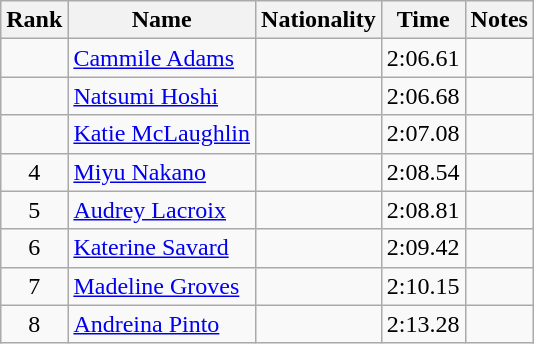<table class="wikitable sortable" style="text-align:center">
<tr>
<th>Rank</th>
<th>Name</th>
<th>Nationality</th>
<th>Time</th>
<th>Notes</th>
</tr>
<tr>
<td></td>
<td align=left><a href='#'>Cammile Adams</a></td>
<td align=left></td>
<td>2:06.61</td>
<td></td>
</tr>
<tr>
<td></td>
<td align=left><a href='#'>Natsumi Hoshi</a></td>
<td align=left></td>
<td>2:06.68</td>
<td></td>
</tr>
<tr>
<td></td>
<td align=left><a href='#'>Katie McLaughlin</a></td>
<td align=left></td>
<td>2:07.08</td>
<td></td>
</tr>
<tr>
<td>4</td>
<td align=left><a href='#'>Miyu Nakano</a></td>
<td align=left></td>
<td>2:08.54</td>
<td></td>
</tr>
<tr>
<td>5</td>
<td align=left><a href='#'>Audrey Lacroix</a></td>
<td align=left></td>
<td>2:08.81</td>
<td></td>
</tr>
<tr>
<td>6</td>
<td align=left><a href='#'>Katerine Savard</a></td>
<td align=left></td>
<td>2:09.42</td>
<td></td>
</tr>
<tr>
<td>7</td>
<td align=left><a href='#'>Madeline Groves</a></td>
<td align=left></td>
<td>2:10.15</td>
<td></td>
</tr>
<tr>
<td>8</td>
<td align=left><a href='#'>Andreina Pinto</a></td>
<td align=left></td>
<td>2:13.28</td>
<td></td>
</tr>
</table>
